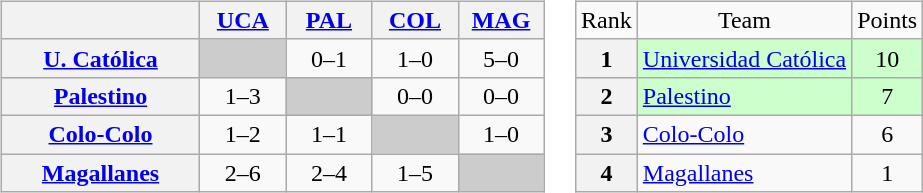<table>
<tr>
<td><br><table class="wikitable" style="text-align:center">
<tr>
<th width="125"> </th>
<th width="50"><a href='#'>UCA</a></th>
<th width="50"><a href='#'>PAL</a></th>
<th width="50"><a href='#'>COL</a></th>
<th width="50"><a href='#'>MAG</a></th>
</tr>
<tr>
<th><a href='#'>U. Católica</a></th>
<td bgcolor="#CCCCCC"></td>
<td>0–1</td>
<td>1–0</td>
<td>5–0</td>
</tr>
<tr>
<th><a href='#'>Palestino</a></th>
<td>1–3</td>
<td bgcolor="#CCCCCC"></td>
<td>0–0</td>
<td>0–0</td>
</tr>
<tr>
<th><a href='#'>Colo-Colo</a></th>
<td>1–2</td>
<td>1–1</td>
<td bgcolor="#CCCCCC"></td>
<td>1–0</td>
</tr>
<tr>
<th><a href='#'>Magallanes</a></th>
<td>2–6</td>
<td>2–4</td>
<td>1–5</td>
<td bgcolor="#CCCCCC"></td>
</tr>
</table>
</td>
<td><br><table class="wikitable" style="text-align: center;">
<tr>
<td>Rank</td>
<td>Team</td>
<td>Points</td>
</tr>
<tr bgcolor="#ccffcc">
<th>1</th>
<td style="text-align: left;"><a href='#'>Universidad Católica</a></td>
<td>10</td>
</tr>
<tr bgcolor="#ccffcc">
<th>2</th>
<td style="text-align: left;"><a href='#'>Palestino</a></td>
<td>7</td>
</tr>
<tr>
<th>3</th>
<td style="text-align: left;"><a href='#'>Colo-Colo</a></td>
<td>6</td>
</tr>
<tr>
<th>4</th>
<td style="text-align: left;"><a href='#'>Magallanes</a></td>
<td>1</td>
</tr>
</table>
</td>
</tr>
</table>
